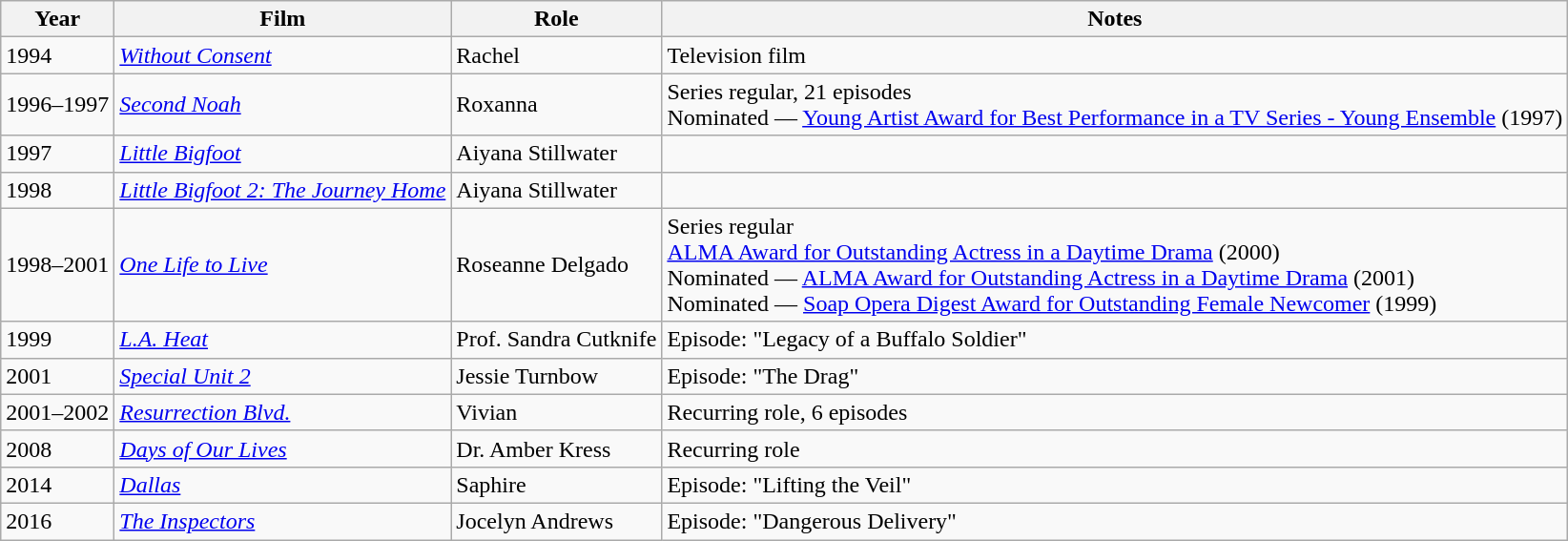<table class="wikitable sortable">
<tr>
<th>Year</th>
<th>Film</th>
<th>Role</th>
<th>Notes</th>
</tr>
<tr>
<td>1994</td>
<td><em><a href='#'>Without Consent</a></em></td>
<td>Rachel</td>
<td>Television film</td>
</tr>
<tr>
<td>1996–1997</td>
<td><em><a href='#'>Second Noah</a></em></td>
<td>Roxanna</td>
<td>Series regular, 21 episodes<br>Nominated — <a href='#'>Young Artist Award for Best Performance in a TV Series - Young Ensemble</a> (1997)</td>
</tr>
<tr>
<td>1997</td>
<td><em><a href='#'>Little Bigfoot</a></em></td>
<td>Aiyana Stillwater</td>
<td></td>
</tr>
<tr>
<td>1998</td>
<td><em><a href='#'>Little Bigfoot 2: The Journey Home</a></em></td>
<td>Aiyana Stillwater</td>
<td></td>
</tr>
<tr>
<td>1998–2001</td>
<td><em><a href='#'>One Life to Live</a></em></td>
<td>Roseanne Delgado</td>
<td>Series regular<br><a href='#'>ALMA Award for Outstanding Actress in a Daytime Drama</a> (2000)<br>Nominated — <a href='#'>ALMA Award for Outstanding Actress in a Daytime Drama</a> (2001)<br>Nominated — <a href='#'>Soap Opera Digest Award for Outstanding Female Newcomer</a> (1999)</td>
</tr>
<tr>
<td>1999</td>
<td><em><a href='#'>L.A. Heat</a></em></td>
<td>Prof. Sandra Cutknife</td>
<td>Episode: "Legacy of a Buffalo Soldier"</td>
</tr>
<tr>
<td>2001</td>
<td><em><a href='#'>Special Unit 2</a></em></td>
<td>Jessie Turnbow</td>
<td>Episode: "The Drag"</td>
</tr>
<tr>
<td>2001–2002</td>
<td><em><a href='#'>Resurrection Blvd.</a></em></td>
<td>Vivian</td>
<td>Recurring role, 6 episodes</td>
</tr>
<tr>
<td>2008</td>
<td><em><a href='#'>Days of Our Lives</a></em></td>
<td>Dr. Amber Kress</td>
<td>Recurring role</td>
</tr>
<tr>
<td>2014</td>
<td><em><a href='#'>Dallas</a></em></td>
<td>Saphire</td>
<td>Episode: "Lifting the Veil"</td>
</tr>
<tr>
<td>2016</td>
<td><em><a href='#'>The Inspectors</a> </em></td>
<td>Jocelyn Andrews</td>
<td>Episode: "Dangerous Delivery"</td>
</tr>
</table>
